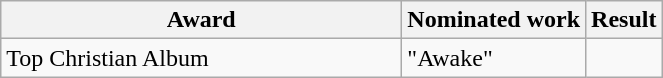<table class="wikitable">
<tr>
<th style="width:260px;">Award</th>
<th>Nominated work</th>
<th>Result</th>
</tr>
<tr>
<td>Top Christian Album</td>
<td>"Awake"</td>
<td></td>
</tr>
</table>
